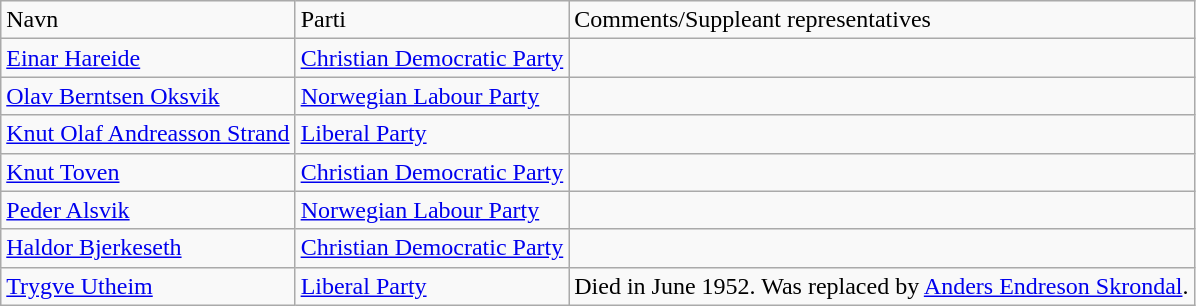<table class="wikitable">
<tr>
<td>Navn</td>
<td>Parti</td>
<td>Comments/Suppleant representatives</td>
</tr>
<tr>
<td><a href='#'>Einar Hareide</a></td>
<td><a href='#'>Christian Democratic Party</a></td>
<td></td>
</tr>
<tr>
<td><a href='#'>Olav Berntsen Oksvik</a></td>
<td><a href='#'>Norwegian Labour Party</a></td>
<td></td>
</tr>
<tr>
<td><a href='#'>Knut Olaf Andreasson Strand</a></td>
<td><a href='#'>Liberal Party</a></td>
<td></td>
</tr>
<tr>
<td><a href='#'>Knut Toven</a></td>
<td><a href='#'>Christian Democratic Party</a></td>
<td></td>
</tr>
<tr>
<td><a href='#'>Peder Alsvik</a></td>
<td><a href='#'>Norwegian Labour Party</a></td>
<td></td>
</tr>
<tr>
<td><a href='#'>Haldor Bjerkeseth</a></td>
<td><a href='#'>Christian Democratic Party</a></td>
<td></td>
</tr>
<tr>
<td><a href='#'>Trygve Utheim</a></td>
<td><a href='#'>Liberal Party</a></td>
<td>Died in June 1952. Was replaced by <a href='#'>Anders Endreson Skrondal</a>.</td>
</tr>
</table>
